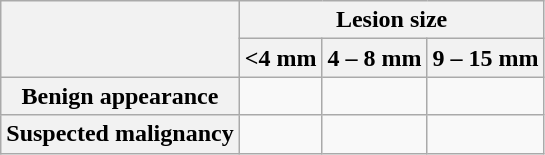<table class="wikitable">
<tr>
<th rowspan=2></th>
<th colspan=3>Lesion size</th>
</tr>
<tr>
<th><4 mm</th>
<th>4 – 8 mm</th>
<th>9 – 15 mm</th>
</tr>
<tr>
<th>Benign appearance</th>
<td><br></td>
<td><br></td>
<td><br></td>
</tr>
<tr>
<th>Suspected malignancy</th>
<td></td>
<td></td>
<td></td>
</tr>
</table>
